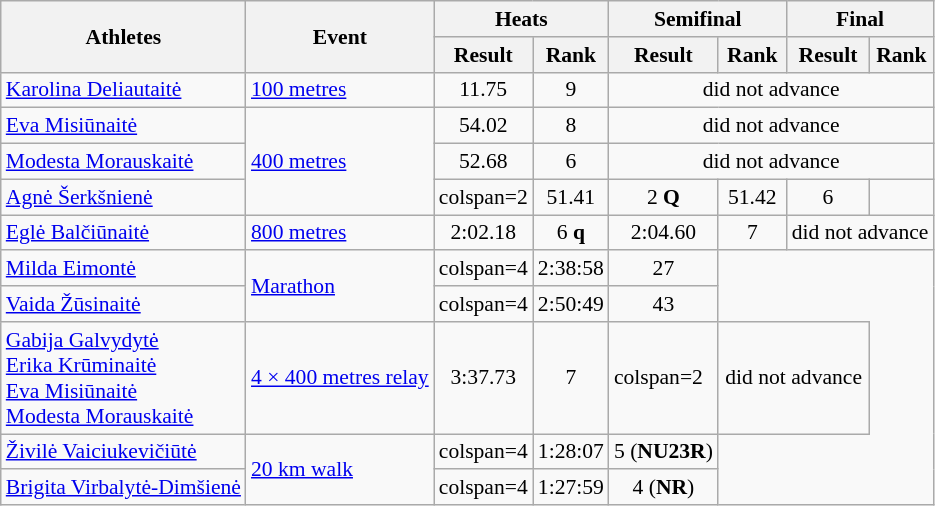<table class="wikitable" border="1" style="font-size:90%">
<tr>
<th rowspan="2">Athletes</th>
<th rowspan="2">Event</th>
<th colspan="2">Heats</th>
<th colspan="2">Semifinal</th>
<th colspan="2">Final</th>
</tr>
<tr>
<th>Result</th>
<th>Rank</th>
<th>Result</th>
<th>Rank</th>
<th>Result</th>
<th>Rank</th>
</tr>
<tr>
<td><a href='#'>Karolina Deliautaitė</a></td>
<td><a href='#'>100 metres</a></td>
<td align=center>11.75</td>
<td align=center>9</td>
<td align=center align=center colspan=4>did not advance</td>
</tr>
<tr>
<td><a href='#'>Eva Misiūnaitė</a></td>
<td rowspan=3><a href='#'>400 metres</a></td>
<td align=center>54.02</td>
<td align=center>8</td>
<td align=center colspan=4>did not advance</td>
</tr>
<tr>
<td><a href='#'>Modesta Morauskaitė</a></td>
<td align=center>52.68</td>
<td align=center>6</td>
<td align=center align=center colspan=4>did not advance</td>
</tr>
<tr>
<td><a href='#'>Agnė Šerkšnienė</a></td>
<td>colspan=2</td>
<td align=center>51.41</td>
<td align=center>2 <strong>Q</strong></td>
<td align=center>51.42</td>
<td align=center>6</td>
</tr>
<tr>
<td><a href='#'>Eglė Balčiūnaitė</a></td>
<td><a href='#'>800 metres</a></td>
<td align=center>2:02.18 <strong></strong></td>
<td align=center>6 <strong>q</strong></td>
<td align=center>2:04.60</td>
<td align=center>7</td>
<td align=center align=center colspan=2>did not advance</td>
</tr>
<tr>
<td><a href='#'>Milda Eimontė</a></td>
<td rowspan=2><a href='#'>Marathon</a></td>
<td>colspan=4</td>
<td align=center>2:38:58</td>
<td align=center>27</td>
</tr>
<tr>
<td><a href='#'>Vaida Žūsinaitė</a></td>
<td>colspan=4</td>
<td align=center>2:50:49</td>
<td align=center>43</td>
</tr>
<tr>
<td><a href='#'>Gabija Galvydytė</a><br><a href='#'>Erika Krūminaitė</a><br><a href='#'>Eva Misiūnaitė</a><br><a href='#'>Modesta Morauskaitė</a></td>
<td><a href='#'>4 × 400 metres relay</a></td>
<td align=center>3:37.73</td>
<td align=center>7</td>
<td>colspan=2</td>
<td align=center align=center colspan=2>did not advance</td>
</tr>
<tr>
<td><a href='#'>Živilė Vaiciukevičiūtė</a></td>
<td rowspan=2><a href='#'>20 km walk</a></td>
<td>colspan=4</td>
<td align=center>1:28:07</td>
<td align=center>5 (<strong>NU23R</strong>)</td>
</tr>
<tr>
<td><a href='#'>Brigita Virbalytė-Dimšienė</a></td>
<td>colspan=4</td>
<td align=center>1:27:59</td>
<td align=center>4 (<strong>NR</strong>)</td>
</tr>
</table>
